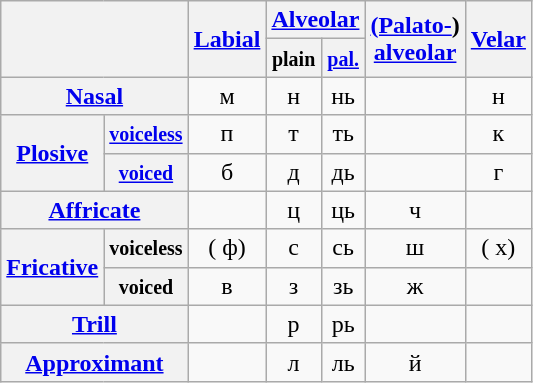<table class="wikitable" style="text-align:center">
<tr>
<th colspan="2" rowspan="2"></th>
<th rowspan="2"><a href='#'>Labial</a></th>
<th colspan="2"><a href='#'>Alveolar</a></th>
<th rowspan="2"><a href='#'>(Palato-</a>)<a href='#'><br>alveolar</a></th>
<th rowspan="2"><a href='#'>Velar</a></th>
</tr>
<tr>
<th><small>plain</small></th>
<th><small><a href='#'>pal.</a></small></th>
</tr>
<tr>
<th colspan="2"><a href='#'>Nasal</a></th>
<td> м</td>
<td> н</td>
<td> нь</td>
<td></td>
<td> н</td>
</tr>
<tr>
<th rowspan="2"><a href='#'>Plosive</a></th>
<th><small><a href='#'>voiceless</a></small></th>
<td> п</td>
<td> т</td>
<td> ть</td>
<td></td>
<td> к</td>
</tr>
<tr>
<th><small><a href='#'>voiced</a></small></th>
<td> б</td>
<td> д</td>
<td> дь</td>
<td></td>
<td> г</td>
</tr>
<tr>
<th colspan="2"><a href='#'>Affricate</a></th>
<td></td>
<td> ц</td>
<td> ць</td>
<td> ч</td>
<td></td>
</tr>
<tr>
<th rowspan="2"><a href='#'>Fricative</a></th>
<th><small>voiceless</small></th>
<td>( ф)</td>
<td> с</td>
<td> сь</td>
<td> ш</td>
<td>( х)</td>
</tr>
<tr>
<th><small>voiced</small></th>
<td> в</td>
<td> з</td>
<td> зь</td>
<td> ж</td>
<td></td>
</tr>
<tr>
<th colspan="2"><a href='#'>Trill</a></th>
<td></td>
<td> р</td>
<td> рь</td>
<td></td>
<td></td>
</tr>
<tr>
<th colspan="2"><a href='#'>Approximant</a></th>
<td></td>
<td> л</td>
<td> ль</td>
<td> й</td>
<td></td>
</tr>
</table>
